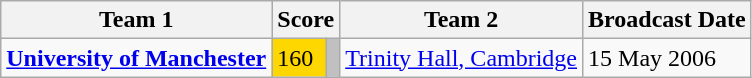<table class="wikitable" border="1">
<tr>
<th>Team 1</th>
<th colspan=2>Score</th>
<th>Team 2</th>
<th>Broadcast Date</th>
</tr>
<tr>
<td><strong><a href='#'>University of Manchester</a></strong></td>
<td style="background:gold">160</td>
<td style="background:silver"></td>
<td><a href='#'>Trinity Hall, Cambridge</a></td>
<td>15 May 2006</td>
</tr>
</table>
